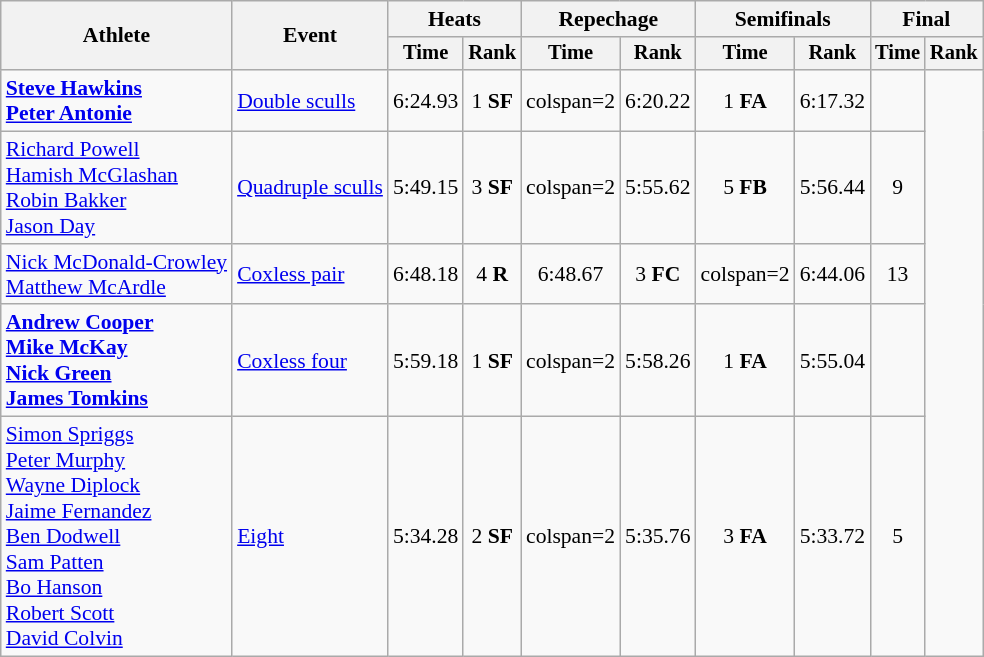<table class="wikitable" style="font-size:90%">
<tr>
<th rowspan="2">Athlete</th>
<th rowspan="2">Event</th>
<th colspan="2">Heats</th>
<th colspan="2">Repechage</th>
<th colspan="2">Semifinals</th>
<th colspan="2">Final</th>
</tr>
<tr style="font-size:95%">
<th>Time</th>
<th>Rank</th>
<th>Time</th>
<th>Rank</th>
<th>Time</th>
<th>Rank</th>
<th>Time</th>
<th>Rank</th>
</tr>
<tr align=center>
<td align=left><strong><a href='#'>Steve Hawkins</a><br><a href='#'>Peter Antonie</a></strong></td>
<td align=left><a href='#'>Double sculls</a></td>
<td>6:24.93</td>
<td>1 <strong>SF</strong></td>
<td>colspan=2</td>
<td>6:20.22</td>
<td>1 <strong>FA</strong></td>
<td>6:17.32</td>
<td></td>
</tr>
<tr align=center>
<td align=left><a href='#'>Richard Powell</a><br><a href='#'>Hamish McGlashan</a><br><a href='#'>Robin Bakker</a><br><a href='#'>Jason Day</a></td>
<td align=left><a href='#'>Quadruple sculls</a></td>
<td>5:49.15</td>
<td>3 <strong>SF</strong></td>
<td>colspan=2</td>
<td>5:55.62</td>
<td>5 <strong>FB</strong></td>
<td>5:56.44</td>
<td>9</td>
</tr>
<tr align=center>
<td align=left><a href='#'>Nick McDonald-Crowley</a><br><a href='#'>Matthew McArdle</a></td>
<td align=left><a href='#'>Coxless pair</a></td>
<td>6:48.18</td>
<td>4 <strong>R</strong></td>
<td>6:48.67</td>
<td>3 <strong>FC</strong></td>
<td>colspan=2</td>
<td>6:44.06</td>
<td>13</td>
</tr>
<tr align=center>
<td align=left><strong><a href='#'>Andrew Cooper</a><br><a href='#'>Mike McKay</a><br><a href='#'>Nick Green</a><br><a href='#'>James Tomkins</a></strong></td>
<td align=left><a href='#'>Coxless four</a></td>
<td>5:59.18</td>
<td>1 <strong>SF</strong></td>
<td>colspan=2</td>
<td>5:58.26</td>
<td>1 <strong>FA</strong></td>
<td>5:55.04</td>
<td></td>
</tr>
<tr align=center>
<td align=left><a href='#'>Simon Spriggs</a><br><a href='#'>Peter Murphy</a><br><a href='#'>Wayne Diplock</a><br><a href='#'>Jaime Fernandez</a><br><a href='#'>Ben Dodwell</a><br><a href='#'>Sam Patten</a><br><a href='#'>Bo Hanson</a><br><a href='#'>Robert Scott</a><br><a href='#'>David Colvin</a></td>
<td align=left><a href='#'>Eight</a></td>
<td>5:34.28</td>
<td>2 <strong>SF</strong></td>
<td>colspan=2</td>
<td>5:35.76</td>
<td>3 <strong>FA</strong></td>
<td>5:33.72</td>
<td>5</td>
</tr>
</table>
